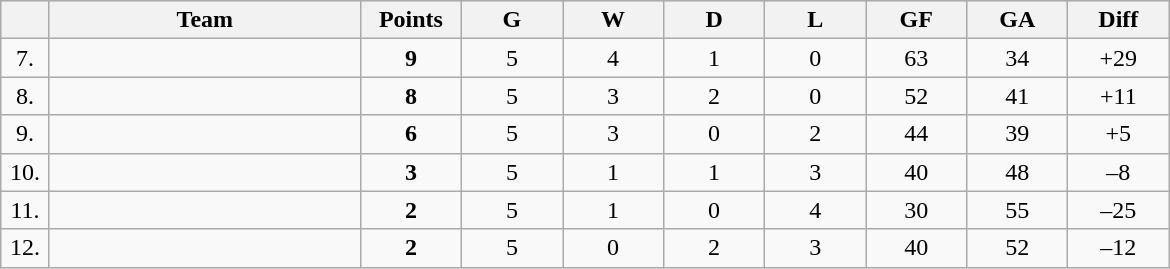<table class=wikitable style="text-align:center">
<tr bgcolor="#DCDCDC">
<th width="25"></th>
<th width="200">Team</th>
<th width="60">Points</th>
<th width="60">G</th>
<th width="60">W</th>
<th width="60">D</th>
<th width="60">L</th>
<th width="60">GF</th>
<th width="60">GA</th>
<th width="60">Diff</th>
</tr>
<tr>
<td>7.</td>
<td align=left></td>
<td><strong>9</strong></td>
<td>5</td>
<td>4</td>
<td>1</td>
<td>0</td>
<td>63</td>
<td>34</td>
<td>+29</td>
</tr>
<tr>
<td>8.</td>
<td align=left></td>
<td><strong>8</strong></td>
<td>5</td>
<td>3</td>
<td>2</td>
<td>0</td>
<td>52</td>
<td>41</td>
<td>+11</td>
</tr>
<tr>
<td>9.</td>
<td align=left></td>
<td><strong>6</strong></td>
<td>5</td>
<td>3</td>
<td>0</td>
<td>2</td>
<td>44</td>
<td>39</td>
<td>+5</td>
</tr>
<tr>
<td>10.</td>
<td align=left></td>
<td><strong>3</strong></td>
<td>5</td>
<td>1</td>
<td>1</td>
<td>3</td>
<td>40</td>
<td>48</td>
<td>–8</td>
</tr>
<tr>
<td>11.</td>
<td align=left></td>
<td><strong>2</strong></td>
<td>5</td>
<td>1</td>
<td>0</td>
<td>4</td>
<td>30</td>
<td>55</td>
<td>–25</td>
</tr>
<tr>
<td>12.</td>
<td align=left></td>
<td><strong>2</strong></td>
<td>5</td>
<td>0</td>
<td>2</td>
<td>3</td>
<td>40</td>
<td>52</td>
<td>–12</td>
</tr>
</table>
